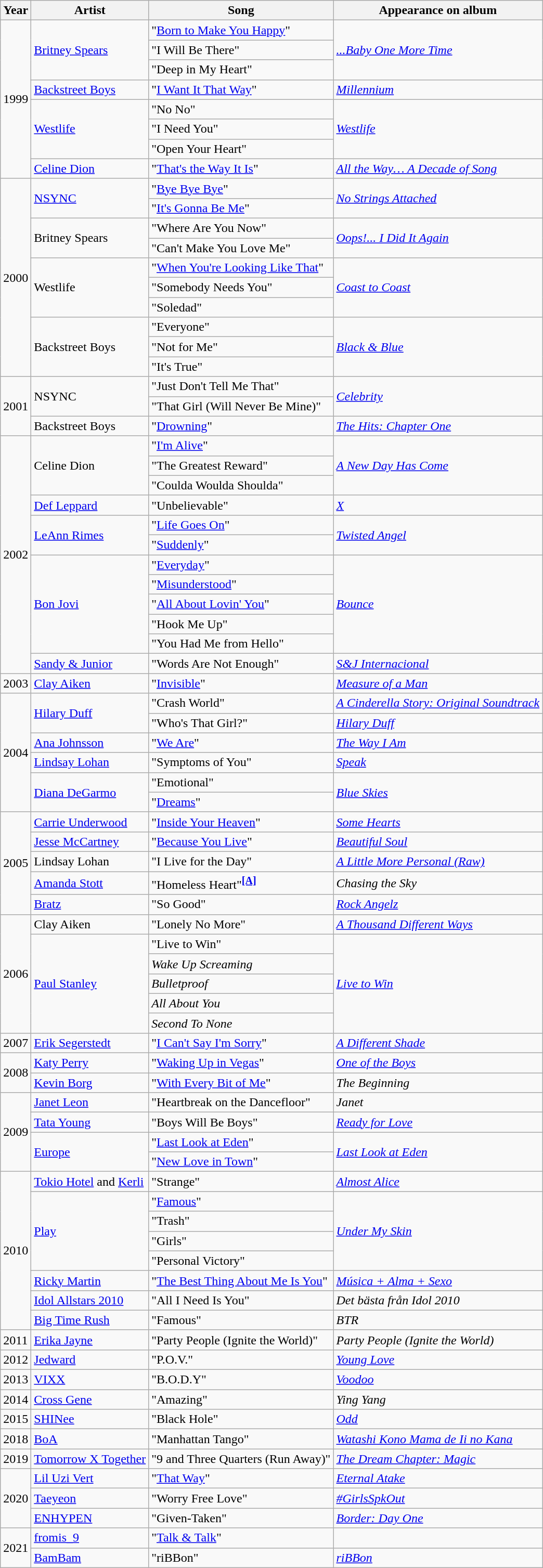<table class="wikitable">
<tr>
<th>Year</th>
<th>Artist</th>
<th>Song</th>
<th>Appearance on album</th>
</tr>
<tr>
<td rowspan="8">1999</td>
<td rowspan="3"><a href='#'>Britney Spears</a></td>
<td>"<a href='#'>Born to Make You Happy</a>"</td>
<td rowspan="3"><em><a href='#'>...Baby One More Time</a></em></td>
</tr>
<tr>
<td>"I Will Be There"</td>
</tr>
<tr>
<td>"Deep in My Heart"</td>
</tr>
<tr>
<td><a href='#'>Backstreet Boys</a></td>
<td>"<a href='#'>I Want It That Way</a>"</td>
<td><em><a href='#'>Millennium</a></em></td>
</tr>
<tr>
<td rowspan="3"><a href='#'>Westlife</a></td>
<td>"No No"</td>
<td rowspan="3"><em><a href='#'>Westlife</a></em></td>
</tr>
<tr>
<td>"I Need You"</td>
</tr>
<tr>
<td>"Open Your Heart"</td>
</tr>
<tr>
<td><a href='#'>Celine Dion</a></td>
<td>"<a href='#'>That's the Way It Is</a>"</td>
<td><em><a href='#'>All the Way… A Decade of Song</a></em></td>
</tr>
<tr>
<td rowspan="10">2000</td>
<td rowspan="2"><a href='#'>NSYNC</a></td>
<td>"<a href='#'>Bye Bye Bye</a>"</td>
<td rowspan="2"><em><a href='#'>No Strings Attached</a></em></td>
</tr>
<tr>
<td>"<a href='#'>It's Gonna Be Me</a>"</td>
</tr>
<tr>
<td rowspan="2">Britney Spears</td>
<td>"Where Are You Now"</td>
<td rowspan="2"><em><a href='#'>Oops!... I Did It Again</a></em></td>
</tr>
<tr>
<td>"Can't Make You Love Me"</td>
</tr>
<tr>
<td rowspan="3">Westlife</td>
<td>"<a href='#'>When You're Looking Like That</a>"</td>
<td rowspan="3"><em><a href='#'>Coast to Coast</a></em></td>
</tr>
<tr>
<td>"Somebody Needs You"</td>
</tr>
<tr>
<td>"Soledad"</td>
</tr>
<tr>
<td rowspan="3">Backstreet Boys</td>
<td>"Everyone"</td>
<td rowspan="3"><em><a href='#'>Black & Blue</a></em></td>
</tr>
<tr>
<td>"Not for Me"</td>
</tr>
<tr>
<td>"It's True"</td>
</tr>
<tr>
<td rowspan="3">2001</td>
<td rowspan="2">NSYNC</td>
<td>"Just Don't Tell Me That"</td>
<td rowspan="2"><em><a href='#'>Celebrity</a></em></td>
</tr>
<tr>
<td>"That Girl (Will Never Be Mine)"</td>
</tr>
<tr>
<td>Backstreet Boys</td>
<td>"<a href='#'>Drowning</a>"</td>
<td><em><a href='#'>The Hits: Chapter One</a></em></td>
</tr>
<tr>
<td rowspan="12">2002</td>
<td rowspan="3">Celine Dion</td>
<td>"<a href='#'>I'm Alive</a>"</td>
<td rowspan="3"><em><a href='#'>A New Day Has Come</a></em></td>
</tr>
<tr>
<td>"The Greatest Reward"</td>
</tr>
<tr>
<td>"Coulda Woulda Shoulda"</td>
</tr>
<tr>
<td><a href='#'>Def Leppard</a></td>
<td>"Unbelievable"</td>
<td><em><a href='#'>X</a></em></td>
</tr>
<tr>
<td rowspan="2"><a href='#'>LeAnn Rimes</a></td>
<td>"<a href='#'>Life Goes On</a>"</td>
<td rowspan="2"><em><a href='#'>Twisted Angel</a></em></td>
</tr>
<tr>
<td>"<a href='#'>Suddenly</a>"</td>
</tr>
<tr>
<td rowspan="5"><a href='#'>Bon Jovi</a></td>
<td>"<a href='#'>Everyday</a>"</td>
<td rowspan="5"><em><a href='#'>Bounce</a></em></td>
</tr>
<tr>
<td>"<a href='#'>Misunderstood</a>"</td>
</tr>
<tr>
<td>"<a href='#'>All About Lovin' You</a>"</td>
</tr>
<tr>
<td>"Hook Me Up"</td>
</tr>
<tr>
<td>"You Had Me from Hello"</td>
</tr>
<tr>
<td><a href='#'>Sandy & Junior</a></td>
<td>"Words Are Not Enough"</td>
<td><em><a href='#'>S&J Internacional</a></em></td>
</tr>
<tr>
<td>2003</td>
<td><a href='#'>Clay Aiken</a></td>
<td>"<a href='#'>Invisible</a>"</td>
<td><em><a href='#'>Measure of a Man</a></em></td>
</tr>
<tr>
<td rowspan="6">2004</td>
<td rowspan="2"><a href='#'>Hilary Duff</a></td>
<td>"Crash World"</td>
<td><em><a href='#'>A Cinderella Story: Original Soundtrack</a></em></td>
</tr>
<tr>
<td>"Who's That Girl?"</td>
<td><em><a href='#'>Hilary Duff</a></em></td>
</tr>
<tr>
<td><a href='#'>Ana Johnsson</a></td>
<td>"<a href='#'>We Are</a>"</td>
<td><em><a href='#'>The Way I Am</a></em></td>
</tr>
<tr>
<td><a href='#'>Lindsay Lohan</a></td>
<td>"Symptoms of You"</td>
<td><em><a href='#'>Speak</a></em></td>
</tr>
<tr>
<td rowspan="2"><a href='#'>Diana DeGarmo</a></td>
<td>"Emotional"</td>
<td rowspan="2"><em><a href='#'>Blue Skies</a></em></td>
</tr>
<tr>
<td>"<a href='#'>Dreams</a>"</td>
</tr>
<tr>
<td rowspan="5">2005</td>
<td><a href='#'>Carrie Underwood</a></td>
<td>"<a href='#'>Inside Your Heaven</a>"</td>
<td><em><a href='#'>Some Hearts</a></em></td>
</tr>
<tr>
<td><a href='#'>Jesse McCartney</a></td>
<td>"<a href='#'>Because You Live</a>"</td>
<td><em><a href='#'>Beautiful Soul</a></em></td>
</tr>
<tr>
<td>Lindsay Lohan</td>
<td>"I Live for the Day"</td>
<td><em><a href='#'>A Little More Personal (Raw)</a></em></td>
</tr>
<tr>
<td><a href='#'>Amanda Stott</a></td>
<td>"Homeless Heart"<sup><span></span><a href='#'><strong>[A]</strong></a></sup></td>
<td><em>Chasing the Sky</em></td>
</tr>
<tr>
<td><a href='#'>Bratz</a></td>
<td>"So Good"</td>
<td><em><a href='#'>Rock Angelz</a></em></td>
</tr>
<tr>
<td rowspan="6">2006</td>
<td>Clay Aiken</td>
<td>"Lonely No More"</td>
<td><em><a href='#'>A Thousand Different Ways</a></em></td>
</tr>
<tr>
<td rowspan="5"><a href='#'>Paul Stanley</a></td>
<td>"Live to Win"</td>
<td rowspan="5"><em><a href='#'>Live to Win</a></em></td>
</tr>
<tr>
<td><em>Wake Up Screaming</em></td>
</tr>
<tr>
<td><em>Bulletproof</em></td>
</tr>
<tr>
<td><em>All About You</em></td>
</tr>
<tr>
<td><em>Second To None</em></td>
</tr>
<tr>
<td>2007</td>
<td><a href='#'>Erik Segerstedt</a></td>
<td>"<a href='#'>I Can't Say I'm Sorry</a>"</td>
<td><em><a href='#'>A Different Shade</a></em></td>
</tr>
<tr>
<td rowspan="2">2008</td>
<td><a href='#'>Katy Perry</a></td>
<td>"<a href='#'>Waking Up in Vegas</a>"</td>
<td><em><a href='#'>One of the Boys</a></em></td>
</tr>
<tr>
<td><a href='#'>Kevin Borg</a></td>
<td>"<a href='#'>With Every Bit of Me</a>"</td>
<td><em>The Beginning</em></td>
</tr>
<tr>
<td rowspan="4">2009</td>
<td><a href='#'>Janet Leon</a></td>
<td>"Heartbreak on the Dancefloor"</td>
<td><em>Janet</em></td>
</tr>
<tr>
<td><a href='#'>Tata Young</a></td>
<td>"Boys Will Be Boys"</td>
<td><em><a href='#'>Ready for Love</a></em></td>
</tr>
<tr>
<td rowspan="2"><a href='#'>Europe</a></td>
<td>"<a href='#'>Last Look at Eden</a>"</td>
<td rowspan="2"><em><a href='#'>Last Look at Eden</a></em></td>
</tr>
<tr>
<td>"<a href='#'>New Love in Town</a>"</td>
</tr>
<tr>
<td rowspan="8">2010</td>
<td><a href='#'>Tokio Hotel</a> and <a href='#'>Kerli</a></td>
<td>"Strange"</td>
<td><em><a href='#'>Almost Alice</a></em></td>
</tr>
<tr>
<td rowspan="4"><a href='#'>Play</a></td>
<td>"<a href='#'>Famous</a>"</td>
<td rowspan="4"><em><a href='#'>Under My Skin</a></em></td>
</tr>
<tr>
<td>"Trash"</td>
</tr>
<tr>
<td>"Girls"</td>
</tr>
<tr>
<td>"Personal Victory"</td>
</tr>
<tr>
<td><a href='#'>Ricky Martin</a></td>
<td>"<a href='#'>The Best Thing About Me Is You</a>"</td>
<td><em><a href='#'>Música + Alma + Sexo</a></em></td>
</tr>
<tr>
<td><a href='#'>Idol Allstars 2010</a></td>
<td>"All I Need Is You"</td>
<td><em>Det bästa från Idol 2010</em></td>
</tr>
<tr>
<td><a href='#'>Big Time Rush</a></td>
<td>"Famous"</td>
<td><em>BTR</em></td>
</tr>
<tr>
<td>2011</td>
<td><a href='#'>Erika Jayne</a></td>
<td>"Party People (Ignite the World)"</td>
<td><em>Party People (Ignite the World)</em></td>
</tr>
<tr>
<td>2012</td>
<td><a href='#'>Jedward</a></td>
<td>"P.O.V."</td>
<td><em><a href='#'>Young Love</a></em></td>
</tr>
<tr>
<td>2013</td>
<td><a href='#'>VIXX</a></td>
<td>"B.O.D.Y"</td>
<td><em><a href='#'>Voodoo</a></em></td>
</tr>
<tr>
<td>2014</td>
<td><a href='#'>Cross Gene</a></td>
<td>"Amazing"</td>
<td><em>Ying Yang</em></td>
</tr>
<tr>
<td>2015</td>
<td><a href='#'>SHINee</a></td>
<td>"Black Hole"</td>
<td><em><a href='#'>Odd</a></em></td>
</tr>
<tr>
<td>2018</td>
<td><a href='#'>BoA</a></td>
<td>"Manhattan Tango"</td>
<td><em><a href='#'>Watashi Kono Mama de Ii no Kana</a></em></td>
</tr>
<tr>
<td>2019</td>
<td><a href='#'>Tomorrow X Together</a></td>
<td>"9 and Three Quarters (Run Away)"</td>
<td><em><a href='#'>The Dream Chapter: Magic</a></em></td>
</tr>
<tr>
<td rowspan="3">2020</td>
<td><a href='#'>Lil Uzi Vert</a></td>
<td>"<a href='#'>That Way</a>"</td>
<td><em><a href='#'>Eternal Atake</a></em></td>
</tr>
<tr>
<td><a href='#'>Taeyeon</a></td>
<td>"Worry Free Love"</td>
<td><em><a href='#'>#GirlsSpkOut</a></em></td>
</tr>
<tr>
<td><a href='#'>ENHYPEN</a></td>
<td>"Given-Taken"</td>
<td><em><a href='#'>Border: Day One</a></em></td>
</tr>
<tr>
<td rowspan="2">2021</td>
<td><a href='#'>fromis_9</a></td>
<td>"<a href='#'>Talk & Talk</a>"</td>
<td></td>
</tr>
<tr>
<td><a href='#'>BamBam</a></td>
<td>"riBBon"</td>
<td><em><a href='#'>riBBon</a></em></td>
</tr>
</table>
